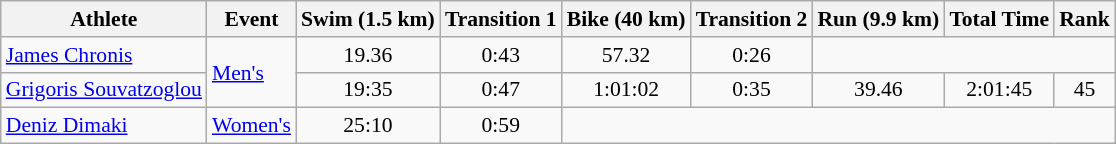<table class="wikitable" style="font-size:90%">
<tr>
<th>Athlete</th>
<th>Event</th>
<th>Swim (1.5 km)</th>
<th>Transition 1</th>
<th>Bike (40 km)</th>
<th>Transition 2</th>
<th>Run  (9.9 km)</th>
<th>Total Time</th>
<th>Rank</th>
</tr>
<tr align=center>
<td align=left><a href='#'>James Chronis</a></td>
<td align=left rowspan=2><a href='#'>Men's</a></td>
<td>19.36</td>
<td>0:43</td>
<td>57.32</td>
<td>0:26</td>
<td colspan=3></td>
</tr>
<tr align=center>
<td align=left><a href='#'>Grigoris Souvatzoglou</a></td>
<td>19:35</td>
<td>0:47</td>
<td>1:01:02</td>
<td>0:35</td>
<td>39.46</td>
<td>2:01:45</td>
<td>45</td>
</tr>
<tr align=center>
<td align=left><a href='#'>Deniz Dimaki</a></td>
<td align=left><a href='#'>Women's</a></td>
<td>25:10</td>
<td>0:59</td>
<td colspan=6></td>
</tr>
</table>
